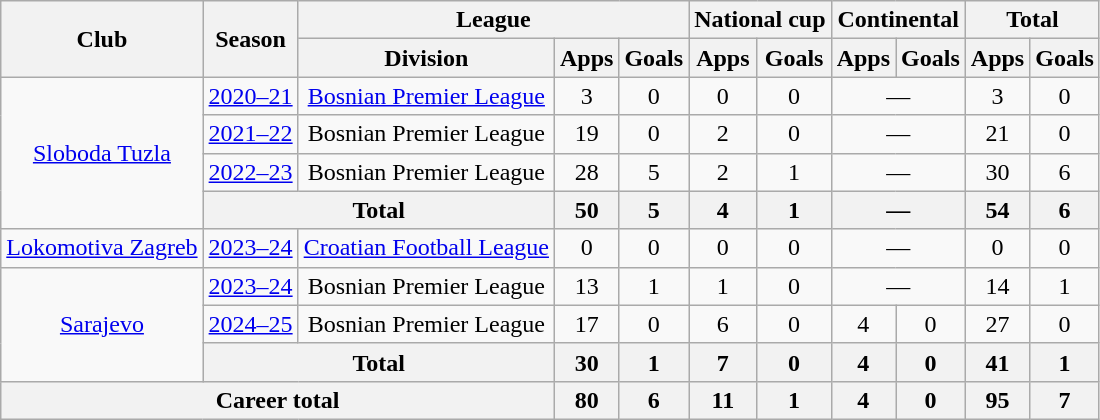<table class="wikitable" style="text-align:center">
<tr>
<th rowspan=2>Club</th>
<th rowspan=2>Season</th>
<th colspan=3>League</th>
<th colspan=2>National cup</th>
<th colspan=2>Continental</th>
<th colspan=2>Total</th>
</tr>
<tr>
<th>Division</th>
<th>Apps</th>
<th>Goals</th>
<th>Apps</th>
<th>Goals</th>
<th>Apps</th>
<th>Goals</th>
<th>Apps</th>
<th>Goals</th>
</tr>
<tr>
<td rowspan=4><a href='#'>Sloboda Tuzla</a></td>
<td><a href='#'>2020–21</a></td>
<td><a href='#'>Bosnian Premier League</a></td>
<td>3</td>
<td>0</td>
<td>0</td>
<td>0</td>
<td colspan=2>—</td>
<td>3</td>
<td>0</td>
</tr>
<tr>
<td><a href='#'>2021–22</a></td>
<td>Bosnian Premier League</td>
<td>19</td>
<td>0</td>
<td>2</td>
<td>0</td>
<td colspan=2>—</td>
<td>21</td>
<td>0</td>
</tr>
<tr>
<td><a href='#'>2022–23</a></td>
<td>Bosnian Premier League</td>
<td>28</td>
<td>5</td>
<td>2</td>
<td>1</td>
<td colspan=2>—</td>
<td>30</td>
<td>6</td>
</tr>
<tr>
<th colspan=2>Total</th>
<th>50</th>
<th>5</th>
<th>4</th>
<th>1</th>
<th colspan=2>—</th>
<th>54</th>
<th>6</th>
</tr>
<tr>
<td><a href='#'>Lokomotiva Zagreb</a></td>
<td><a href='#'>2023–24</a></td>
<td><a href='#'>Croatian Football League</a></td>
<td>0</td>
<td>0</td>
<td>0</td>
<td>0</td>
<td colspan=2>—</td>
<td>0</td>
<td>0</td>
</tr>
<tr>
<td rowspan=3><a href='#'>Sarajevo</a></td>
<td><a href='#'>2023–24</a></td>
<td>Bosnian Premier League</td>
<td>13</td>
<td>1</td>
<td>1</td>
<td>0</td>
<td colspan=2>—</td>
<td>14</td>
<td>1</td>
</tr>
<tr>
<td><a href='#'>2024–25</a></td>
<td>Bosnian Premier League</td>
<td>17</td>
<td>0</td>
<td>6</td>
<td>0</td>
<td>4</td>
<td>0</td>
<td>27</td>
<td>0</td>
</tr>
<tr>
<th colspan=2>Total</th>
<th>30</th>
<th>1</th>
<th>7</th>
<th>0</th>
<th>4</th>
<th>0</th>
<th>41</th>
<th>1</th>
</tr>
<tr>
<th colspan=3>Career total</th>
<th>80</th>
<th>6</th>
<th>11</th>
<th>1</th>
<th>4</th>
<th>0</th>
<th>95</th>
<th>7</th>
</tr>
</table>
